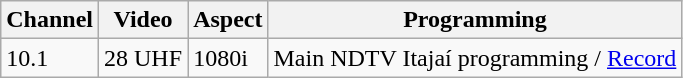<table class="wikitable">
<tr>
<th>Channel</th>
<th>Video</th>
<th>Aspect</th>
<th>Programming</th>
</tr>
<tr>
<td>10.1</td>
<td>28 UHF</td>
<td>1080i</td>
<td>Main NDTV Itajaí programming / <a href='#'>Record</a></td>
</tr>
</table>
